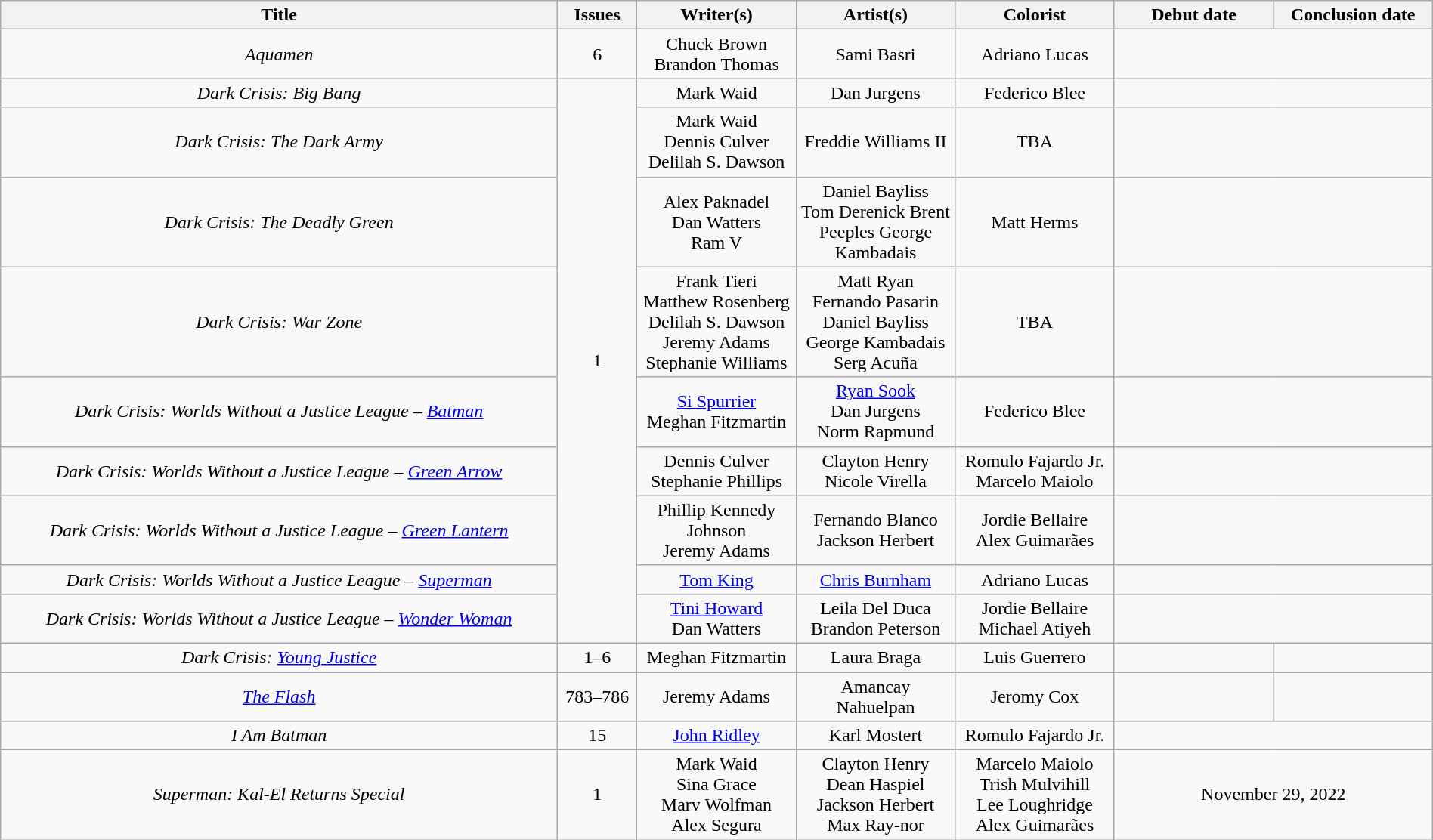<table class="wikitable" style="text-align:center; width:100%">
<tr>
<th scope="col" width="35%">Title</th>
<th scope="col" width="5%">Issues</th>
<th scope="col" width="10%">Writer(s)</th>
<th scope="col" width="10%">Artist(s)</th>
<th scope="col" width="10%">Colorist</th>
<th scope="col" width="10%">Debut date</th>
<th scope="col" width="10%">Conclusion date</th>
</tr>
<tr>
<td><em>Aquamen</em></td>
<td>6</td>
<td>Chuck Brown<br>Brandon Thomas</td>
<td>Sami Basri</td>
<td>Adriano Lucas</td>
<td colspan="2"></td>
</tr>
<tr>
<td><em>Dark Crisis: Big Bang</em></td>
<td rowspan="9">1</td>
<td>Mark Waid</td>
<td>Dan Jurgens</td>
<td>Federico Blee</td>
<td colspan="2"></td>
</tr>
<tr>
<td><em>Dark Crisis: The Dark Army</em></td>
<td>Mark Waid<br>Dennis Culver<br>Delilah S. Dawson</td>
<td>Freddie Williams II</td>
<td>TBA</td>
<td colspan="2"></td>
</tr>
<tr>
<td><em>Dark Crisis: The Deadly Green</em></td>
<td>Alex Paknadel<br>Dan Watters<br>Ram V</td>
<td>Daniel Bayliss<br>Tom Derenick
Brent Peeples
George Kambadais</td>
<td>Matt Herms</td>
<td colspan="2"></td>
</tr>
<tr>
<td><em>Dark Crisis: War Zone</em></td>
<td>Frank Tieri<br>Matthew Rosenberg<br>Delilah S. Dawson<br>Jeremy Adams<br>Stephanie Williams</td>
<td>Matt Ryan<br>Fernando Pasarin<br>Daniel Bayliss<br>George Kambadais<br>Serg Acuña</td>
<td>TBA</td>
<td colspan="2"></td>
</tr>
<tr>
<td><em>Dark Crisis: Worlds Without a Justice League – <a href='#'>Batman</a></em></td>
<td><a href='#'>Si Spurrier</a><br>Meghan Fitzmartin</td>
<td><a href='#'>Ryan Sook</a><br>Dan Jurgens<br>Norm Rapmund</td>
<td>Federico Blee</td>
<td colspan="2"></td>
</tr>
<tr>
<td><em>Dark Crisis: Worlds Without a Justice League – <a href='#'>Green Arrow</a></em></td>
<td>Dennis Culver<br>Stephanie Phillips</td>
<td>Clayton Henry<br>Nicole Virella</td>
<td>Romulo Fajardo Jr.<br>Marcelo Maiolo</td>
<td colspan="2"></td>
</tr>
<tr>
<td><em>Dark Crisis: Worlds Without a Justice League – <a href='#'>Green Lantern</a></em></td>
<td>Phillip Kennedy Johnson<br>Jeremy Adams</td>
<td>Fernando Blanco<br>Jackson Herbert</td>
<td>Jordie Bellaire<br>Alex Guimarães</td>
<td colspan="2"></td>
</tr>
<tr>
<td><em>Dark Crisis: Worlds Without a Justice League – <a href='#'>Superman</a></em></td>
<td><a href='#'>Tom King</a></td>
<td><a href='#'>Chris Burnham</a></td>
<td>Adriano Lucas</td>
<td colspan="2"></td>
</tr>
<tr>
<td><em>Dark Crisis: Worlds Without a Justice League – <a href='#'>Wonder Woman</a></em></td>
<td><a href='#'>Tini Howard</a><br>Dan Watters</td>
<td>Leila Del Duca<br>Brandon Peterson</td>
<td>Jordie Bellaire<br>Michael Atiyeh</td>
<td colspan="2"></td>
</tr>
<tr>
<td><em>Dark Crisis: <a href='#'>Young Justice</a></em></td>
<td>1–6</td>
<td>Meghan Fitzmartin</td>
<td>Laura Braga</td>
<td>Luis Guerrero</td>
<td></td>
<td></td>
</tr>
<tr>
<td><em><a href='#'>The Flash</a></em></td>
<td>783–786</td>
<td>Jeremy Adams</td>
<td>Amancay Nahuelpan</td>
<td>Jeromy Cox</td>
<td></td>
<td></td>
</tr>
<tr>
<td><em>I Am Batman</em></td>
<td>15</td>
<td><a href='#'>John Ridley</a></td>
<td>Karl Mostert</td>
<td>Romulo Fajardo Jr.</td>
<td colspan="2"></td>
</tr>
<tr>
<td><em>Superman: Kal-El Returns Special</em></td>
<td>1</td>
<td>Mark Waid<br>Sina Grace<br>Marv Wolfman<br>Alex Segura</td>
<td>Clayton Henry<br>Dean Haspiel<br>Jackson Herbert<br>Max Ray-nor</td>
<td>Marcelo Maiolo<br>Trish Mulvihill<br>Lee Loughridge<br>Alex Guimarães</td>
<td colspan="2">November 29, 2022</td>
</tr>
</table>
